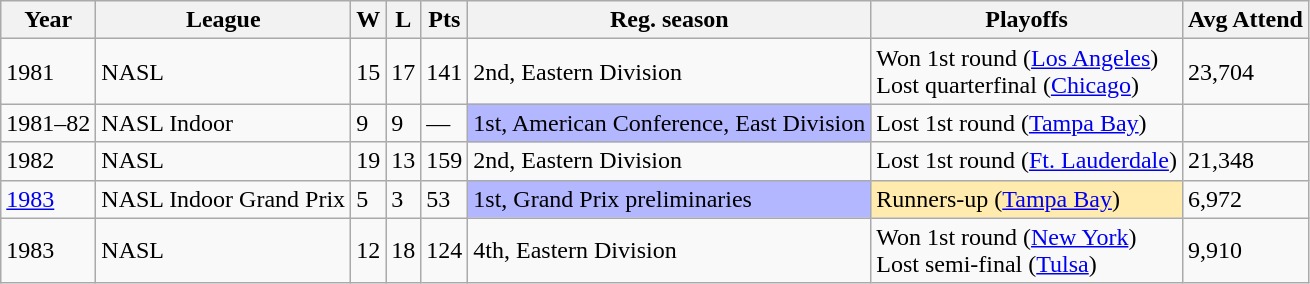<table class="wikitable">
<tr>
<th>Year</th>
<th>League</th>
<th>W</th>
<th>L</th>
<th>Pts</th>
<th>Reg. season</th>
<th>Playoffs</th>
<th>Avg Attend</th>
</tr>
<tr>
<td>1981</td>
<td>NASL</td>
<td>15</td>
<td>17</td>
<td>141</td>
<td>2nd, Eastern Division</td>
<td>Won 1st round (<a href='#'>Los Angeles</a>)<br>Lost quarterfinal (<a href='#'>Chicago</a>)</td>
<td>23,704</td>
</tr>
<tr>
<td>1981–82</td>
<td>NASL Indoor</td>
<td>9</td>
<td>9</td>
<td>—</td>
<td style="background:#b3b7ff;">1st, American Conference, East Division</td>
<td>Lost 1st round (<a href='#'>Tampa Bay</a>)</td>
<td></td>
</tr>
<tr>
<td>1982</td>
<td>NASL</td>
<td>19</td>
<td>13</td>
<td>159</td>
<td>2nd, Eastern Division</td>
<td>Lost 1st round (<a href='#'>Ft. Lauderdale</a>)</td>
<td>21,348</td>
</tr>
<tr>
<td><a href='#'>1983</a></td>
<td>NASL Indoor Grand Prix</td>
<td>5</td>
<td>3</td>
<td>53</td>
<td style="background:#b3b7ff;">1st, Grand Prix preliminaries</td>
<td bgcolor="#FFEBAD">Runners-up (<a href='#'>Tampa Bay</a>)</td>
<td>6,972</td>
</tr>
<tr>
<td>1983</td>
<td>NASL</td>
<td>12</td>
<td>18</td>
<td>124</td>
<td>4th, Eastern Division</td>
<td>Won 1st round (<a href='#'>New York</a>)<br>Lost semi-final (<a href='#'>Tulsa</a>)</td>
<td>9,910</td>
</tr>
</table>
